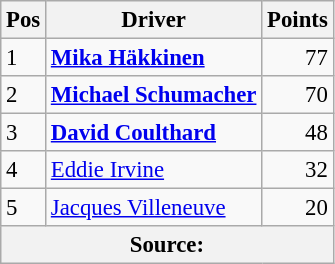<table class="wikitable" style="font-size: 95%;">
<tr>
<th>Pos</th>
<th>Driver</th>
<th>Points</th>
</tr>
<tr>
<td>1</td>
<td> <strong><a href='#'>Mika Häkkinen</a></strong></td>
<td align="right">77</td>
</tr>
<tr>
<td>2</td>
<td> <strong><a href='#'>Michael Schumacher</a></strong></td>
<td align="right">70</td>
</tr>
<tr>
<td>3</td>
<td> <strong><a href='#'>David Coulthard</a></strong></td>
<td align="right">48</td>
</tr>
<tr>
<td>4</td>
<td> <a href='#'>Eddie Irvine</a></td>
<td align="right">32</td>
</tr>
<tr>
<td>5</td>
<td> <a href='#'>Jacques Villeneuve</a></td>
<td align="right">20</td>
</tr>
<tr>
<th colspan=4>Source: </th>
</tr>
</table>
